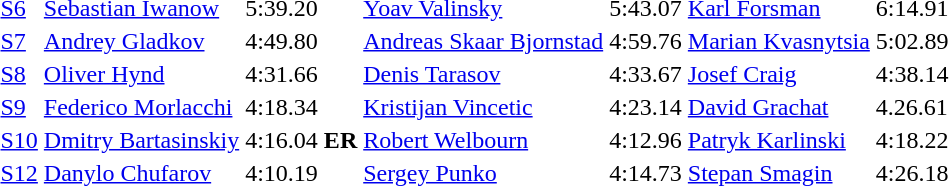<table>
<tr>
<td><a href='#'>S6</a></td>
<td><a href='#'>Sebastian Iwanow</a> <br></td>
<td>5:39.20</td>
<td><a href='#'>Yoav Valinsky</a><br></td>
<td>5:43.07</td>
<td><a href='#'>Karl Forsman</a><br></td>
<td>6:14.91</td>
</tr>
<tr>
<td><a href='#'>S7</a></td>
<td><a href='#'>Andrey Gladkov</a><br></td>
<td>4:49.80</td>
<td><a href='#'>Andreas Skaar Bjornstad</a><br></td>
<td>4:59.76</td>
<td><a href='#'>Marian Kvasnytsia</a><br></td>
<td>5:02.89</td>
</tr>
<tr>
<td><a href='#'>S8</a></td>
<td><a href='#'>Oliver Hynd</a><br></td>
<td>4:31.66</td>
<td><a href='#'>Denis Tarasov</a><br></td>
<td>4:33.67</td>
<td><a href='#'>Josef Craig</a><br></td>
<td>4:38.14</td>
</tr>
<tr>
<td><a href='#'>S9</a></td>
<td><a href='#'>Federico Morlacchi</a><br></td>
<td>4:18.34</td>
<td><a href='#'>Kristijan Vincetic</a><br></td>
<td>4:23.14</td>
<td><a href='#'>David Grachat</a><br></td>
<td>4.26.61</td>
</tr>
<tr>
<td><a href='#'>S10</a></td>
<td><a href='#'>Dmitry Bartasinskiy</a><br></td>
<td>4:16.04 <strong>ER</strong></td>
<td><a href='#'>Robert Welbourn</a><br></td>
<td>4:12.96</td>
<td><a href='#'>Patryk Karlinski</a><br></td>
<td>4:18.22</td>
</tr>
<tr>
<td><a href='#'>S12</a></td>
<td><a href='#'>Danylo Chufarov</a><br></td>
<td>4:10.19</td>
<td><a href='#'>Sergey Punko</a><br></td>
<td>4:14.73</td>
<td><a href='#'>Stepan Smagin</a><br></td>
<td>4:26.18</td>
</tr>
</table>
